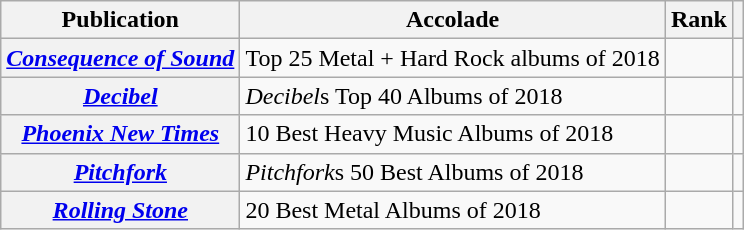<table class="wikitable plainrowheaders">
<tr>
<th>Publication</th>
<th>Accolade</th>
<th>Rank</th>
<th class="unsortable"></th>
</tr>
<tr>
<th scope="row"><em><a href='#'>Consequence of Sound</a></em></th>
<td>Top 25 Metal + Hard Rock albums of 2018</td>
<td></td>
<td></td>
</tr>
<tr>
<th scope="row"><em><a href='#'>Decibel</a></em></th>
<td><em>Decibel</em>s Top 40 Albums of 2018</td>
<td></td>
<td></td>
</tr>
<tr>
<th scope="row"><em><a href='#'>Phoenix New Times</a></em></th>
<td>10 Best Heavy Music Albums of 2018</td>
<td></td>
<td></td>
</tr>
<tr>
<th scope="row"><em><a href='#'>Pitchfork</a></em></th>
<td><em>Pitchfork</em>s 50 Best Albums of 2018</td>
<td></td>
<td></td>
</tr>
<tr>
<th scope="row"><em><a href='#'>Rolling Stone</a></em></th>
<td>20 Best Metal Albums of 2018</td>
<td></td>
<td></td>
</tr>
</table>
